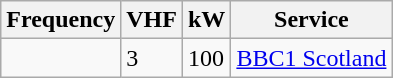<table class="wikitable sortable">
<tr>
<th>Frequency</th>
<th>VHF</th>
<th>kW</th>
<th>Service</th>
</tr>
<tr>
<td></td>
<td>3</td>
<td>100</td>
<td><a href='#'>BBC1 Scotland</a></td>
</tr>
</table>
